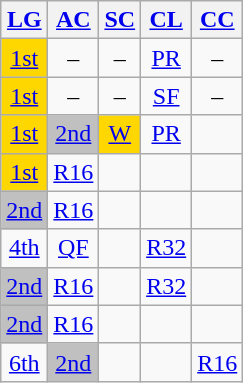<table class="wikitable" style="text-align:center;">
<tr>
<th><a href='#'>LG</a></th>
<th><a href='#'>AC</a></th>
<th><a href='#'>SC</a></th>
<th><a href='#'>CL</a></th>
<th><a href='#'>CC</a></th>
</tr>
<tr>
<td style="background:gold;"><a href='#'>1st</a></td>
<td>–</td>
<td>–</td>
<td><a href='#'>PR</a></td>
<td>–</td>
</tr>
<tr>
<td style="background:gold;"><a href='#'>1st</a></td>
<td>–</td>
<td>–</td>
<td><a href='#'>SF</a></td>
<td>–</td>
</tr>
<tr>
<td style="background:gold;"><a href='#'>1st</a></td>
<td style="background:silver;"><a href='#'>2nd</a></td>
<td style="background:gold;"><a href='#'>W</a></td>
<td><a href='#'>PR</a></td>
<td></td>
</tr>
<tr>
<td style="background:gold;"><a href='#'>1st</a></td>
<td><a href='#'>R16</a></td>
<td></td>
<td></td>
<td></td>
</tr>
<tr>
<td style="background:silver;"><a href='#'>2nd</a></td>
<td><a href='#'>R16</a></td>
<td></td>
<td></td>
<td></td>
</tr>
<tr>
<td><a href='#'>4th</a></td>
<td><a href='#'>QF</a></td>
<td></td>
<td><a href='#'>R32</a></td>
<td></td>
</tr>
<tr>
<td style="background:silver;"><a href='#'>2nd</a></td>
<td><a href='#'>R16</a></td>
<td></td>
<td><a href='#'>R32</a></td>
<td></td>
</tr>
<tr>
<td style="background:silver;"><a href='#'>2nd</a></td>
<td><a href='#'>R16</a></td>
<td></td>
<td></td>
<td></td>
</tr>
<tr>
<td><a href='#'>6th</a></td>
<td style="background:silver;"><a href='#'>2nd</a></td>
<td></td>
<td></td>
<td><a href='#'>R16</a></td>
</tr>
</table>
